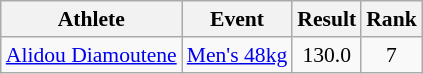<table class=wikitable style="font-size:90%">
<tr>
<th>Athlete</th>
<th>Event</th>
<th>Result</th>
<th>Rank</th>
</tr>
<tr>
<td><a href='#'>Alidou Diamoutene</a></td>
<td><a href='#'>Men's 48kg</a></td>
<td style="text-align:center;">130.0</td>
<td style="text-align:center;">7</td>
</tr>
</table>
